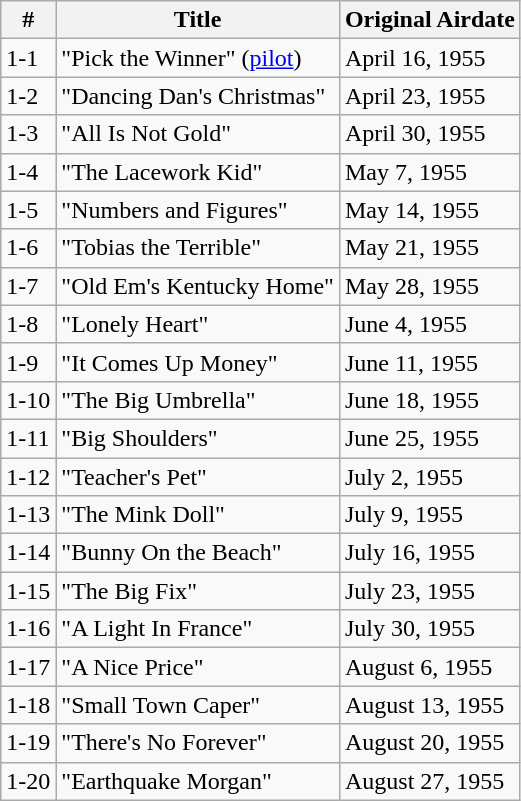<table class="wikitable">
<tr>
<th>#</th>
<th>Title</th>
<th>Original Airdate</th>
</tr>
<tr>
<td>1-1</td>
<td>"Pick the Winner" (<a href='#'>pilot</a>)</td>
<td>April 16, 1955</td>
</tr>
<tr>
<td>1-2</td>
<td>"Dancing Dan's Christmas"</td>
<td>April 23, 1955</td>
</tr>
<tr>
<td>1-3</td>
<td>"All Is Not Gold"</td>
<td>April 30, 1955</td>
</tr>
<tr>
<td>1-4</td>
<td>"The Lacework Kid"</td>
<td>May 7, 1955</td>
</tr>
<tr>
<td>1-5</td>
<td>"Numbers and Figures"</td>
<td>May 14, 1955</td>
</tr>
<tr>
<td>1-6</td>
<td>"Tobias the Terrible"</td>
<td>May 21, 1955</td>
</tr>
<tr>
<td>1-7</td>
<td>"Old Em's Kentucky Home"</td>
<td>May 28, 1955</td>
</tr>
<tr>
<td>1-8</td>
<td>"Lonely Heart"</td>
<td>June 4, 1955</td>
</tr>
<tr>
<td>1-9</td>
<td>"It Comes Up Money"</td>
<td>June 11, 1955</td>
</tr>
<tr>
<td>1-10</td>
<td>"The Big Umbrella"</td>
<td>June 18, 1955</td>
</tr>
<tr>
<td>1-11</td>
<td>"Big Shoulders"</td>
<td>June 25, 1955</td>
</tr>
<tr>
<td>1-12</td>
<td>"Teacher's Pet"</td>
<td>July 2, 1955</td>
</tr>
<tr>
<td>1-13</td>
<td>"The Mink Doll"</td>
<td>July 9, 1955</td>
</tr>
<tr>
<td>1-14</td>
<td>"Bunny On the Beach"</td>
<td>July 16, 1955</td>
</tr>
<tr>
<td>1-15</td>
<td>"The Big Fix"</td>
<td>July 23, 1955</td>
</tr>
<tr>
<td>1-16</td>
<td>"A Light In France"</td>
<td>July 30, 1955</td>
</tr>
<tr>
<td>1-17</td>
<td>"A Nice Price"</td>
<td>August 6, 1955</td>
</tr>
<tr>
<td>1-18</td>
<td>"Small Town Caper"</td>
<td>August 13, 1955</td>
</tr>
<tr>
<td>1-19</td>
<td>"There's No Forever"</td>
<td>August 20, 1955</td>
</tr>
<tr>
<td>1-20</td>
<td>"Earthquake Morgan"</td>
<td>August 27, 1955</td>
</tr>
</table>
